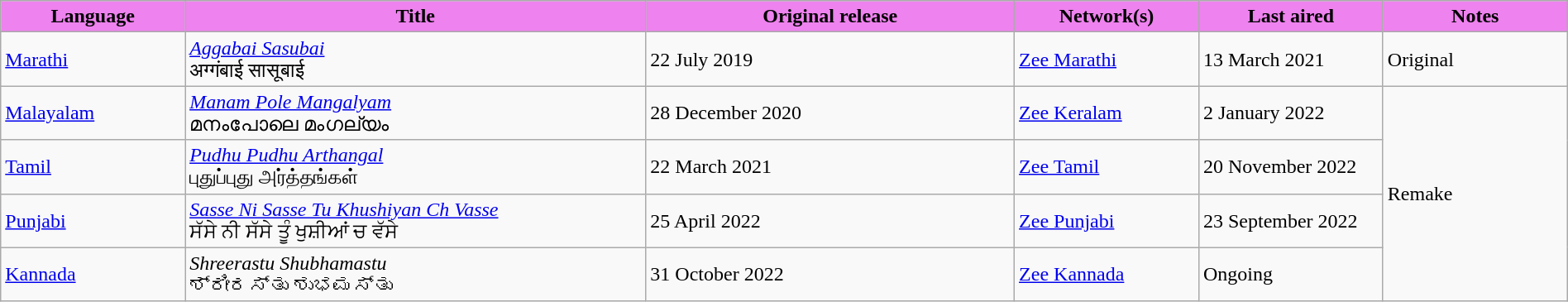<table class="wikitable" style="width:100%; margin-right:0;">
<tr>
<th style="background:Violet; width:10%;">Language</th>
<th style="background:Violet; width:25%;">Title</th>
<th style="background:Violet; width:20%;">Original release</th>
<th style="background:Violet; width:10%;">Network(s)</th>
<th style="background:Violet; width:10%;">Last aired</th>
<th style="background:Violet; width:10%;">Notes</th>
</tr>
<tr>
<td><a href='#'>Marathi</a></td>
<td><em><a href='#'>Aggabai Sasubai</a></em> <br> अग्गंबाई सासूबाई</td>
<td>22 July 2019</td>
<td><a href='#'>Zee Marathi</a></td>
<td>13 March 2021</td>
<td>Original</td>
</tr>
<tr>
<td><a href='#'>Malayalam</a></td>
<td><em><a href='#'>Manam Pole Mangalyam</a></em> <br> മനംപോലെ മംഗല്യം</td>
<td>28 December 2020</td>
<td><a href='#'>Zee Keralam</a></td>
<td>2 January 2022</td>
<td rowspan="4">Remake</td>
</tr>
<tr>
<td><a href='#'>Tamil</a></td>
<td><em><a href='#'>Pudhu Pudhu Arthangal</a></em> <br> புதுப்புது அர்த்தங்கள்</td>
<td>22 March 2021</td>
<td><a href='#'>Zee Tamil</a></td>
<td>20 November 2022</td>
</tr>
<tr>
<td><a href='#'>Punjabi</a></td>
<td><em><a href='#'>Sasse Ni Sasse Tu Khushiyan Ch Vasse</a></em> <br> ਸੱਸੇ ਨੀ ਸੱਸੇ ਤੂੰ ਖੁਸ਼ੀਆਂ ਚ ਵੱਸੇ</td>
<td>25 April 2022</td>
<td><a href='#'>Zee Punjabi</a></td>
<td>23 September 2022</td>
</tr>
<tr>
<td><a href='#'>Kannada</a></td>
<td><em>Shreerastu Shubhamastu</em> <br> ಶ್ರೀರಸ್ತು ಶುಭಮಸ್ತು</td>
<td>31 October 2022</td>
<td><a href='#'>Zee Kannada</a></td>
<td>Ongoing</td>
</tr>
</table>
